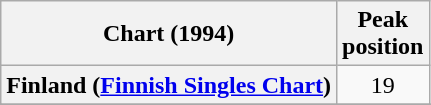<table class="wikitable sortable plainrowheaders" style="text-align:center">
<tr>
<th scope="col">Chart (1994)</th>
<th scope="col">Peak<br>position</th>
</tr>
<tr>
<th scope="row">Finland (<a href='#'>Finnish Singles Chart</a>)</th>
<td>19</td>
</tr>
<tr>
</tr>
<tr>
</tr>
</table>
